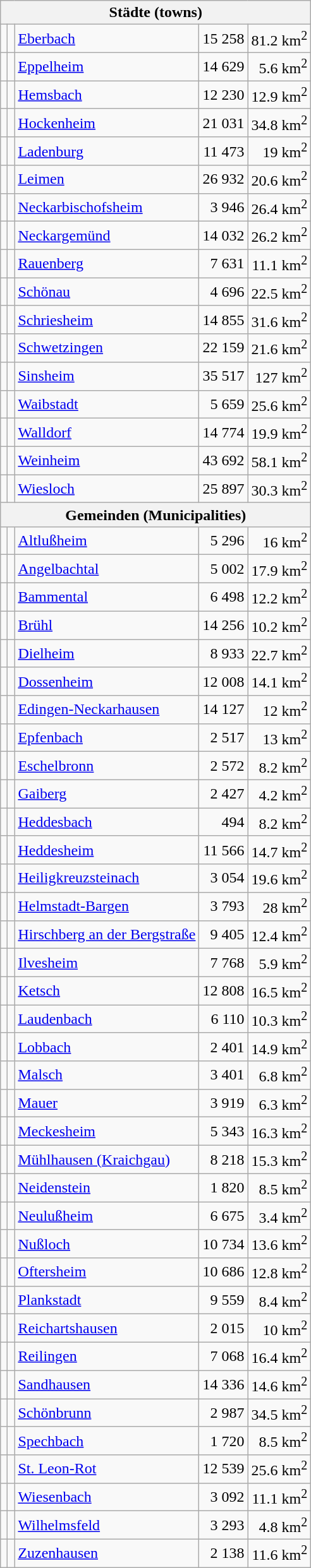<table class="wikitable sortable" style="text-align:right;">
<tr>
<th bgcolor="#FFDEAD" colspan="5" align="center">Städte (towns)</th>
</tr>
<tr>
<td></td>
<td></td>
<td align="left"><a href='#'>Eberbach</a></td>
<td>15 258</td>
<td align="right">81.2 km<sup>2</sup></td>
</tr>
<tr>
<td></td>
<td></td>
<td align="left"><a href='#'>Eppelheim</a></td>
<td>14 629</td>
<td align=„right“>5.6 km<sup>2</sup></td>
</tr>
<tr>
<td></td>
<td></td>
<td align="left"><a href='#'>Hemsbach</a></td>
<td>12 230</td>
<td align=„right“>12.9 km<sup>2</sup></td>
</tr>
<tr>
<td></td>
<td></td>
<td align="left"><a href='#'>Hockenheim</a></td>
<td>21 031</td>
<td align=„right“>34.8 km<sup>2</sup></td>
</tr>
<tr>
<td></td>
<td></td>
<td align="left"><a href='#'>Ladenburg</a></td>
<td>11 473</td>
<td align=„right“>19 km<sup>2</sup></td>
</tr>
<tr>
<td></td>
<td></td>
<td align="left"><a href='#'>Leimen</a></td>
<td>26 932</td>
<td align=„right“>20.6 km<sup>2</sup></td>
</tr>
<tr>
<td></td>
<td></td>
<td align="left"><a href='#'>Neckarbischofsheim</a></td>
<td>3 946</td>
<td align=„right“>26.4 km<sup>2</sup></td>
</tr>
<tr>
<td></td>
<td></td>
<td align="left"><a href='#'>Neckargemünd</a></td>
<td>14 032</td>
<td align=„right“>26.2 km<sup>2</sup></td>
</tr>
<tr>
<td></td>
<td></td>
<td align="left"><a href='#'>Rauenberg</a></td>
<td>7 631</td>
<td align=„right“>11.1 km<sup>2</sup></td>
</tr>
<tr>
<td></td>
<td></td>
<td align="left"><a href='#'>Schönau</a></td>
<td>4 696</td>
<td align=„right“>22.5 km<sup>2</sup></td>
</tr>
<tr>
<td></td>
<td></td>
<td align="left"><a href='#'>Schriesheim</a></td>
<td>14 855</td>
<td align=„right“>31.6 km<sup>2</sup></td>
</tr>
<tr>
<td></td>
<td></td>
<td align="left"><a href='#'>Schwetzingen</a></td>
<td>22 159</td>
<td align=„right“>21.6 km<sup>2</sup></td>
</tr>
<tr>
<td></td>
<td></td>
<td align="left"><a href='#'>Sinsheim</a></td>
<td>35 517</td>
<td align=„right“>127 km<sup>2</sup></td>
</tr>
<tr>
<td></td>
<td></td>
<td align="left"><a href='#'>Waibstadt</a></td>
<td>5 659</td>
<td align=„right“>25.6 km<sup>2</sup></td>
</tr>
<tr>
<td></td>
<td></td>
<td align="left"><a href='#'>Walldorf</a></td>
<td>14 774</td>
<td align=„right“>19.9 km<sup>2</sup></td>
</tr>
<tr>
<td></td>
<td></td>
<td align="left"><a href='#'>Weinheim</a></td>
<td>43 692</td>
<td align=„right“>58.1 km<sup>2</sup></td>
</tr>
<tr>
<td></td>
<td></td>
<td align="left"><a href='#'>Wiesloch</a></td>
<td>25 897</td>
<td align=„right“>30.3 km<sup>2</sup></td>
</tr>
<tr>
<th bgcolor="#FFDEAD" colspan="5" align="center">Gemeinden (Municipalities)</th>
</tr>
<tr>
<td></td>
<td></td>
<td align="left"><a href='#'>Altlußheim</a></td>
<td>5 296</td>
<td align=„right“>16 km<sup>2</sup></td>
</tr>
<tr>
<td></td>
<td></td>
<td align="left"><a href='#'>Angelbachtal</a></td>
<td>5 002</td>
<td align=„right“>17.9 km<sup>2</sup></td>
</tr>
<tr>
<td></td>
<td></td>
<td align="left"><a href='#'>Bammental</a></td>
<td>6 498</td>
<td align=„right“>12.2 km<sup>2</sup></td>
</tr>
<tr>
<td></td>
<td></td>
<td align="left"><a href='#'>Brühl</a></td>
<td>14 256</td>
<td align=„right“>10.2 km<sup>2</sup></td>
</tr>
<tr>
<td></td>
<td></td>
<td align="left"><a href='#'>Dielheim</a></td>
<td>8 933</td>
<td align=„right“>22.7 km<sup>2</sup></td>
</tr>
<tr>
<td></td>
<td></td>
<td align="left"><a href='#'>Dossenheim</a></td>
<td>12 008</td>
<td align=„right“>14.1 km<sup>2</sup></td>
</tr>
<tr>
<td></td>
<td></td>
<td align="left"><a href='#'>Edingen-Neckarhausen</a></td>
<td>14 127</td>
<td align=„right“>12 km<sup>2</sup></td>
</tr>
<tr>
<td></td>
<td></td>
<td align="left"><a href='#'>Epfenbach</a></td>
<td>2 517</td>
<td align=„right“>13 km<sup>2</sup></td>
</tr>
<tr>
<td></td>
<td></td>
<td align="left"><a href='#'>Eschelbronn</a></td>
<td>2 572</td>
<td align=„right“>8.2 km<sup>2</sup></td>
</tr>
<tr>
<td></td>
<td></td>
<td align="left"><a href='#'>Gaiberg</a></td>
<td>2 427</td>
<td align=„right“>4.2 km<sup>2</sup></td>
</tr>
<tr>
<td></td>
<td></td>
<td align="left"><a href='#'>Heddesbach</a></td>
<td>494</td>
<td align=„right“>8.2 km<sup>2</sup></td>
</tr>
<tr>
<td></td>
<td></td>
<td align="left"><a href='#'>Heddesheim</a></td>
<td>11 566</td>
<td align=„right“>14.7 km<sup>2</sup></td>
</tr>
<tr>
<td></td>
<td></td>
<td align="left"><a href='#'>Heiligkreuzsteinach</a></td>
<td>3 054</td>
<td align=„right“>19.6 km<sup>2</sup></td>
</tr>
<tr>
<td></td>
<td></td>
<td align="left"><a href='#'>Helmstadt-Bargen</a></td>
<td>3 793</td>
<td align=„right“>28 km<sup>2</sup></td>
</tr>
<tr>
<td></td>
<td></td>
<td align="left"><a href='#'>Hirschberg an der Bergstraße</a></td>
<td>9 405</td>
<td align=„right“>12.4 km<sup>2</sup></td>
</tr>
<tr>
<td></td>
<td></td>
<td align="left"><a href='#'>Ilvesheim</a></td>
<td>7 768</td>
<td align=„right“>5.9 km<sup>2</sup></td>
</tr>
<tr>
<td></td>
<td></td>
<td align="left"><a href='#'>Ketsch</a></td>
<td>12 808</td>
<td align=„right“>16.5 km<sup>2</sup></td>
</tr>
<tr>
<td></td>
<td></td>
<td align="left"><a href='#'>Laudenbach</a></td>
<td>6 110</td>
<td align=„right“>10.3 km<sup>2</sup></td>
</tr>
<tr>
<td></td>
<td></td>
<td align="left"><a href='#'>Lobbach</a></td>
<td>2 401</td>
<td align=„right“>14.9 km<sup>2</sup></td>
</tr>
<tr>
<td></td>
<td></td>
<td align="left"><a href='#'>Malsch</a></td>
<td>3 401</td>
<td align=„right“>6.8 km<sup>2</sup></td>
</tr>
<tr>
<td></td>
<td></td>
<td align="left"><a href='#'>Mauer</a></td>
<td>3 919</td>
<td align=„right“>6.3 km<sup>2</sup></td>
</tr>
<tr>
<td></td>
<td></td>
<td align="left"><a href='#'>Meckesheim</a></td>
<td>5 343</td>
<td align=„right“>16.3 km<sup>2</sup></td>
</tr>
<tr>
<td></td>
<td></td>
<td align="left"><a href='#'>Mühlhausen (Kraichgau)</a></td>
<td>8 218</td>
<td align=„right“>15.3 km<sup>2</sup></td>
</tr>
<tr>
<td></td>
<td></td>
<td align="left"><a href='#'>Neidenstein</a></td>
<td>1 820</td>
<td align=„right“>8.5 km<sup>2</sup></td>
</tr>
<tr>
<td></td>
<td></td>
<td align="left"><a href='#'>Neulußheim</a></td>
<td>6 675</td>
<td align=„right“>3.4 km<sup>2</sup></td>
</tr>
<tr>
<td></td>
<td></td>
<td align="left"><a href='#'>Nußloch</a></td>
<td>10 734</td>
<td align=„right“>13.6 km<sup>2</sup></td>
</tr>
<tr>
<td></td>
<td></td>
<td align="left"><a href='#'>Oftersheim</a></td>
<td>10 686</td>
<td align=„right“>12.8 km<sup>2</sup></td>
</tr>
<tr>
<td></td>
<td></td>
<td align="left"><a href='#'>Plankstadt</a></td>
<td>9 559</td>
<td align=„right“>8.4 km<sup>2</sup></td>
</tr>
<tr>
<td></td>
<td></td>
<td align="left"><a href='#'>Reichartshausen</a></td>
<td>2 015</td>
<td align=„right“>10 km<sup>2</sup></td>
</tr>
<tr>
<td></td>
<td></td>
<td align="left"><a href='#'>Reilingen</a></td>
<td>7 068</td>
<td align=„right“>16.4 km<sup>2</sup></td>
</tr>
<tr>
<td></td>
<td></td>
<td align="left"><a href='#'>Sandhausen</a></td>
<td>14 336</td>
<td align=„right“>14.6 km<sup>2</sup></td>
</tr>
<tr>
<td></td>
<td></td>
<td align="left"><a href='#'>Schönbrunn</a></td>
<td>2 987</td>
<td align=„right“>34.5 km<sup>2</sup></td>
</tr>
<tr>
<td></td>
<td></td>
<td align="left"><a href='#'>Spechbach</a></td>
<td>1 720</td>
<td align=„right“>8.5 km<sup>2</sup></td>
</tr>
<tr>
<td></td>
<td></td>
<td align="left"><a href='#'>St. Leon-Rot</a></td>
<td>12 539</td>
<td align=„right“>25.6 km<sup>2</sup></td>
</tr>
<tr>
<td></td>
<td></td>
<td align="left"><a href='#'>Wiesenbach</a></td>
<td>3 092</td>
<td align=„right“>11.1 km<sup>2</sup></td>
</tr>
<tr>
<td></td>
<td></td>
<td align="left"><a href='#'>Wilhelmsfeld</a></td>
<td>3 293</td>
<td align=„right“>4.8 km<sup>2</sup></td>
</tr>
<tr>
<td></td>
<td></td>
<td align="left"><a href='#'>Zuzenhausen</a></td>
<td>2 138</td>
<td align=„right“>11.6 km<sup>2</sup></td>
</tr>
</table>
